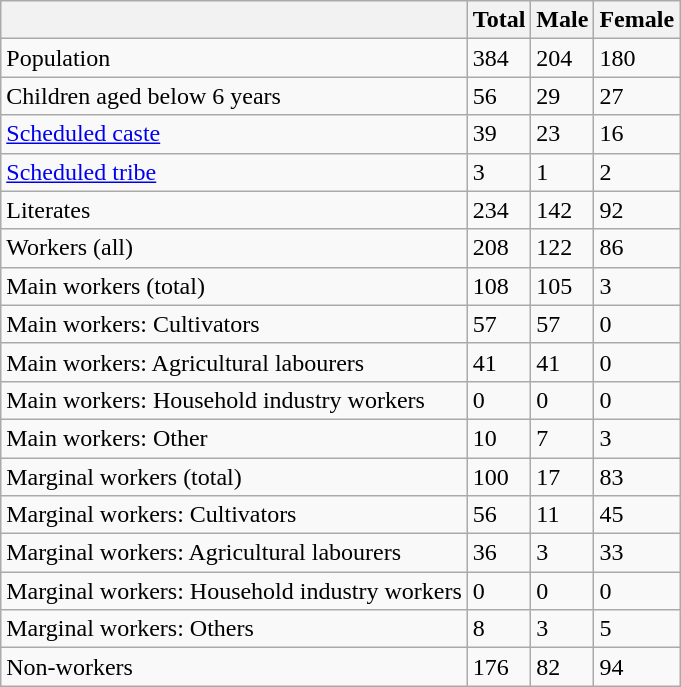<table class="wikitable sortable">
<tr>
<th></th>
<th>Total</th>
<th>Male</th>
<th>Female</th>
</tr>
<tr>
<td>Population</td>
<td>384</td>
<td>204</td>
<td>180</td>
</tr>
<tr>
<td>Children aged below 6 years</td>
<td>56</td>
<td>29</td>
<td>27</td>
</tr>
<tr>
<td><a href='#'>Scheduled caste</a></td>
<td>39</td>
<td>23</td>
<td>16</td>
</tr>
<tr>
<td><a href='#'>Scheduled tribe</a></td>
<td>3</td>
<td>1</td>
<td>2</td>
</tr>
<tr>
<td>Literates</td>
<td>234</td>
<td>142</td>
<td>92</td>
</tr>
<tr>
<td>Workers (all)</td>
<td>208</td>
<td>122</td>
<td>86</td>
</tr>
<tr>
<td>Main workers (total)</td>
<td>108</td>
<td>105</td>
<td>3</td>
</tr>
<tr>
<td>Main workers: Cultivators</td>
<td>57</td>
<td>57</td>
<td>0</td>
</tr>
<tr>
<td>Main workers: Agricultural labourers</td>
<td>41</td>
<td>41</td>
<td>0</td>
</tr>
<tr>
<td>Main workers: Household industry workers</td>
<td>0</td>
<td>0</td>
<td>0</td>
</tr>
<tr>
<td>Main workers: Other</td>
<td>10</td>
<td>7</td>
<td>3</td>
</tr>
<tr>
<td>Marginal workers (total)</td>
<td>100</td>
<td>17</td>
<td>83</td>
</tr>
<tr>
<td>Marginal workers: Cultivators</td>
<td>56</td>
<td>11</td>
<td>45</td>
</tr>
<tr>
<td>Marginal workers: Agricultural labourers</td>
<td>36</td>
<td>3</td>
<td>33</td>
</tr>
<tr>
<td>Marginal workers: Household industry workers</td>
<td>0</td>
<td>0</td>
<td>0</td>
</tr>
<tr>
<td>Marginal workers: Others</td>
<td>8</td>
<td>3</td>
<td>5</td>
</tr>
<tr>
<td>Non-workers</td>
<td>176</td>
<td>82</td>
<td>94</td>
</tr>
</table>
